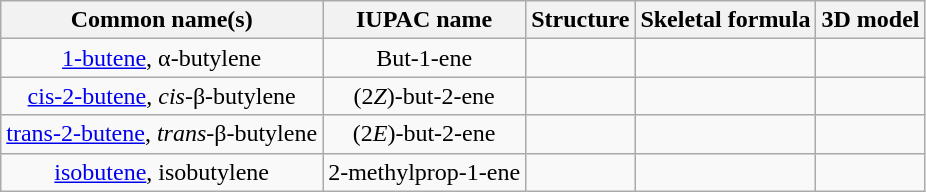<table class="wikitable" style="text-align:center;">
<tr>
<th>Common name(s)</th>
<th>IUPAC name</th>
<th>Structure</th>
<th>Skeletal formula</th>
<th>3D model</th>
</tr>
<tr>
<td><a href='#'>1-butene</a>, α-butylene</td>
<td>But-1-ene</td>
<td></td>
<td></td>
<td></td>
</tr>
<tr>
<td><a href='#'>cis-2-butene</a>, <em>cis</em>-β-butylene</td>
<td>(2<em>Z</em>)-but-2-ene</td>
<td></td>
<td></td>
<td></td>
</tr>
<tr>
<td><a href='#'>trans-2-butene</a>, <em>trans</em>-β-butylene</td>
<td>(2<em>E</em>)-but-2-ene</td>
<td></td>
<td></td>
<td></td>
</tr>
<tr>
<td><a href='#'>isobutene</a>, isobutylene</td>
<td>2-methylprop-1-ene</td>
<td></td>
<td></td>
<td></td>
</tr>
</table>
